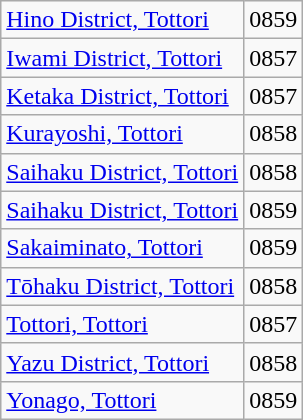<table class="wikitable">
<tr>
<td><a href='#'>Hino District, Tottori</a></td>
<td>0859</td>
</tr>
<tr>
<td><a href='#'>Iwami District, Tottori</a></td>
<td>0857</td>
</tr>
<tr>
<td><a href='#'>Ketaka District, Tottori</a></td>
<td>0857</td>
</tr>
<tr>
<td><a href='#'>Kurayoshi, Tottori</a></td>
<td>0858</td>
</tr>
<tr>
<td><a href='#'>Saihaku District, Tottori</a></td>
<td>0858</td>
</tr>
<tr>
<td><a href='#'>Saihaku District, Tottori</a></td>
<td>0859</td>
</tr>
<tr>
<td><a href='#'>Sakaiminato, Tottori</a></td>
<td>0859</td>
</tr>
<tr>
<td><a href='#'>Tōhaku District, Tottori</a></td>
<td>0858</td>
</tr>
<tr>
<td><a href='#'>Tottori, Tottori</a></td>
<td>0857</td>
</tr>
<tr>
<td><a href='#'>Yazu District, Tottori</a></td>
<td>0858</td>
</tr>
<tr>
<td><a href='#'>Yonago, Tottori</a></td>
<td>0859</td>
</tr>
</table>
